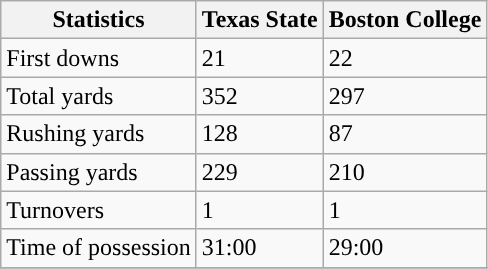<table class="wikitable">
<tr>
<th>Statistics</th>
<th>Texas State</th>
<th>Boston College</th>
</tr>
<tr>
<td>First downs</td>
<td>21</td>
<td>22</td>
</tr>
<tr>
<td>Total yards</td>
<td>352</td>
<td>297</td>
</tr>
<tr>
<td>Rushing yards</td>
<td>128</td>
<td>87</td>
</tr>
<tr>
<td>Passing yards</td>
<td>229</td>
<td>210</td>
</tr>
<tr>
<td>Turnovers</td>
<td>1</td>
<td>1</td>
</tr>
<tr>
<td>Time of possession</td>
<td>31:00</td>
<td>29:00</td>
</tr>
<tr>
</tr>
</table>
